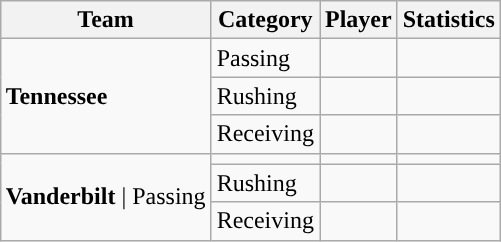<table class="wikitable" style="float: right;">
<tr>
<th>Team</th>
<th>Category</th>
<th>Player</th>
<th>Statistics</th>
</tr>
<tr>
<td rowspan=3><strong>Tennessee</strong></td>
<td>Passing</td>
<td></td>
<td></td>
</tr>
<tr>
<td>Rushing</td>
<td></td>
<td></td>
</tr>
<tr>
<td>Receiving</td>
<td></td>
<td></td>
</tr>
<tr>
<td rowspan=3><strong>Vanderbilt</strong> | Passing</td>
<td></td>
<td></td>
</tr>
<tr>
<td>Rushing</td>
<td></td>
<td></td>
</tr>
<tr>
<td>Receiving</td>
<td></td>
<td></td>
</tr>
</table>
